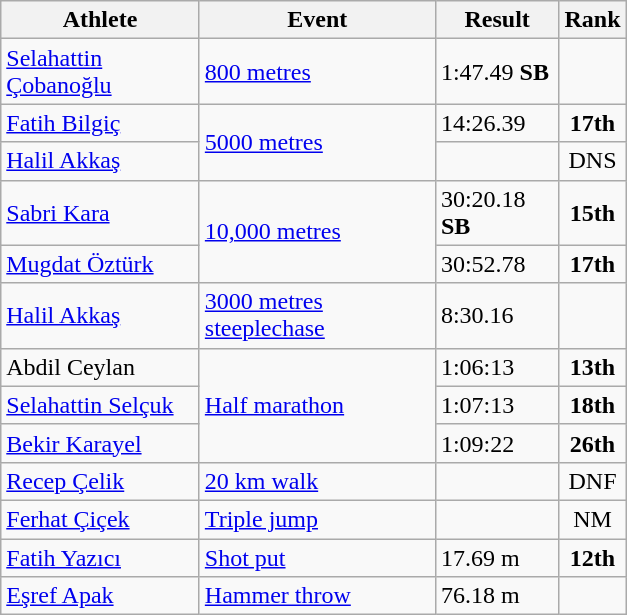<table class=wikitable>
<tr>
<th width=125>Athlete</th>
<th width=150>Event</th>
<th width=75>Result</th>
<th>Rank</th>
</tr>
<tr>
<td><a href='#'>Selahattin Çobanoğlu</a></td>
<td><a href='#'>800 metres</a></td>
<td>1:47.49 <strong>SB</strong></td>
<td align=center></td>
</tr>
<tr>
<td><a href='#'>Fatih Bilgiç</a></td>
<td rowspan=2><a href='#'>5000 metres</a></td>
<td>14:26.39</td>
<td align=center><strong>17th</strong></td>
</tr>
<tr>
<td><a href='#'>Halil Akkaş</a></td>
<td></td>
<td align=center>DNS</td>
</tr>
<tr>
<td><a href='#'>Sabri Kara</a></td>
<td rowspan=2><a href='#'>10,000 metres</a></td>
<td>30:20.18 <strong>SB</strong></td>
<td align=center><strong>15th</strong></td>
</tr>
<tr>
<td><a href='#'>Mugdat Öztürk</a></td>
<td>30:52.78</td>
<td align=center><strong>17th</strong></td>
</tr>
<tr>
<td><a href='#'>Halil Akkaş</a></td>
<td><a href='#'>3000 metres steeplechase</a></td>
<td>8:30.16</td>
<td align=center></td>
</tr>
<tr>
<td>Abdil Ceylan</td>
<td rowspan=3><a href='#'>Half marathon</a></td>
<td>1:06:13</td>
<td align=center><strong>13th</strong></td>
</tr>
<tr>
<td><a href='#'>Selahattin Selçuk</a></td>
<td>1:07:13</td>
<td align=center><strong>18th</strong></td>
</tr>
<tr>
<td><a href='#'>Bekir Karayel</a></td>
<td>1:09:22</td>
<td align=center><strong>26th</strong></td>
</tr>
<tr>
<td><a href='#'>Recep Çelik</a></td>
<td><a href='#'>20 km walk</a></td>
<td></td>
<td align=center>DNF</td>
</tr>
<tr>
<td><a href='#'>Ferhat Çiçek</a></td>
<td><a href='#'>Triple jump</a></td>
<td></td>
<td align=center>NM</td>
</tr>
<tr>
<td><a href='#'>Fatih Yazıcı</a></td>
<td><a href='#'>Shot put</a></td>
<td>17.69 m</td>
<td align=center><strong>12th</strong></td>
</tr>
<tr>
<td><a href='#'>Eşref Apak</a></td>
<td><a href='#'>Hammer throw</a></td>
<td>76.18 m</td>
<td align=center></td>
</tr>
</table>
